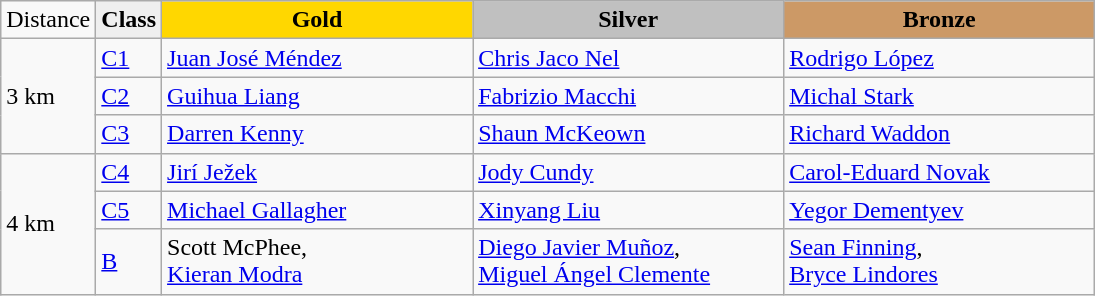<table class="wikitable" style="text-align:left">
<tr align="center">
<td>Distance</td>
<td bgcolor=efefef><strong>Class</strong></td>
<td width=200 bgcolor=gold><strong>Gold</strong></td>
<td width=200 bgcolor=silver><strong>Silver</strong></td>
<td width=200 bgcolor=CC9966><strong>Bronze</strong></td>
</tr>
<tr>
<td rowspan="3">3 km</td>
<td><a href='#'>C1</a></td>
<td><a href='#'>Juan José Méndez</a><br><em></em></td>
<td><a href='#'>Chris Jaco Nel</a><br><em></em></td>
<td><a href='#'>Rodrigo López</a><br><em></em></td>
</tr>
<tr>
<td><a href='#'>C2</a></td>
<td><a href='#'>Guihua Liang</a><br><em></em></td>
<td><a href='#'>Fabrizio Macchi</a><br><em></em></td>
<td><a href='#'>Michal Stark</a><br><em></em></td>
</tr>
<tr>
<td><a href='#'>C3</a></td>
<td><a href='#'>Darren Kenny</a><br><em></em></td>
<td><a href='#'>Shaun McKeown</a><br><em></em></td>
<td><a href='#'>Richard Waddon</a><br><em></em></td>
</tr>
<tr>
<td rowspan="3">4 km</td>
<td><a href='#'>C4</a></td>
<td><a href='#'>Jirí Ježek</a><br><em></em></td>
<td><a href='#'>Jody Cundy</a><br><em></em></td>
<td><a href='#'>Carol-Eduard Novak</a><br><em></em></td>
</tr>
<tr>
<td><a href='#'>C5</a></td>
<td><a href='#'>Michael Gallagher</a><br><em></em></td>
<td><a href='#'>Xinyang Liu</a><br><em></em></td>
<td><a href='#'>Yegor Dementyev</a><br><em></em></td>
</tr>
<tr>
<td><a href='#'>B</a></td>
<td>Scott McPhee,<br><a href='#'>Kieran Modra</a><br><em></em></td>
<td><a href='#'>Diego Javier Muñoz</a>,<br><a href='#'>Miguel Ángel Clemente</a><br><em></em></td>
<td><a href='#'>Sean Finning</a>,<br><a href='#'>Bryce Lindores</a><br><em></em></td>
</tr>
</table>
